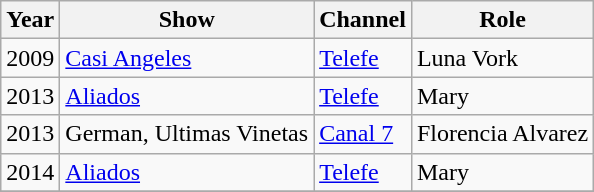<table class="wikitable">
<tr>
<th>Year</th>
<th>Show</th>
<th>Channel</th>
<th>Role</th>
</tr>
<tr>
<td>2009</td>
<td><a href='#'>Casi Angeles</a></td>
<td><a href='#'>Telefe</a></td>
<td>Luna Vork</td>
</tr>
<tr>
<td>2013</td>
<td><a href='#'>Aliados</a></td>
<td><a href='#'>Telefe</a></td>
<td>Mary</td>
</tr>
<tr>
<td>2013</td>
<td>German, Ultimas Vinetas</td>
<td><a href='#'>Canal 7</a></td>
<td>Florencia Alvarez</td>
</tr>
<tr>
<td>2014</td>
<td><a href='#'>Aliados</a></td>
<td><a href='#'>Telefe</a></td>
<td>Mary</td>
</tr>
<tr>
</tr>
</table>
